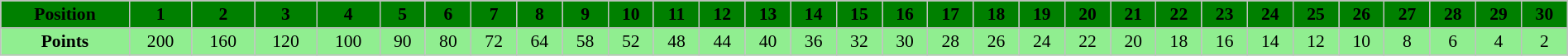<table border="1" cellpadding="2" cellspacing="0" style="border:1px solid #C0C0C0; border-collapse:collapse; font-size:90%; margin-top:1em; text-align:center" width="100%">
<tr style="background:green"  align="center">
<th scope="col">Position</th>
<th scope="col">1</th>
<th scope="col">2</th>
<th scope="col">3</th>
<th scope="col">4</th>
<th scope="col">5</th>
<th scope="col">6</th>
<th scope="col">7</th>
<th scope="col">8</th>
<th scope="col">9</th>
<th scope="col">10</th>
<th scope="col">11</th>
<th scope="col">12</th>
<th scope="col">13</th>
<th scope="col">14</th>
<th scope="col">15</th>
<th scope="col">16</th>
<th scope="col">17</th>
<th scope="col">18</th>
<th scope="col">19</th>
<th scope="col">20</th>
<th scope="col">21</th>
<th scope="col">22</th>
<th scope="col">23</th>
<th scope="col">24</th>
<th scope="col">25</th>
<th scope="col">26</th>
<th scope="col">27</th>
<th scope="col">28</th>
<th scope="col">29</th>
<th scope="col">30</th>
</tr>
<tr style="background:lightgreen"  align="center">
<td><strong>Points</strong></td>
<td>200</td>
<td>160</td>
<td>120</td>
<td>100</td>
<td>90</td>
<td>80</td>
<td>72</td>
<td>64</td>
<td>58</td>
<td>52</td>
<td>48</td>
<td>44</td>
<td>40</td>
<td>36</td>
<td>32</td>
<td>30</td>
<td>28</td>
<td>26</td>
<td>24</td>
<td>22</td>
<td>20</td>
<td>18</td>
<td>16</td>
<td>14</td>
<td>12</td>
<td>10</td>
<td>8</td>
<td>6</td>
<td>4</td>
<td>2</td>
</tr>
</table>
